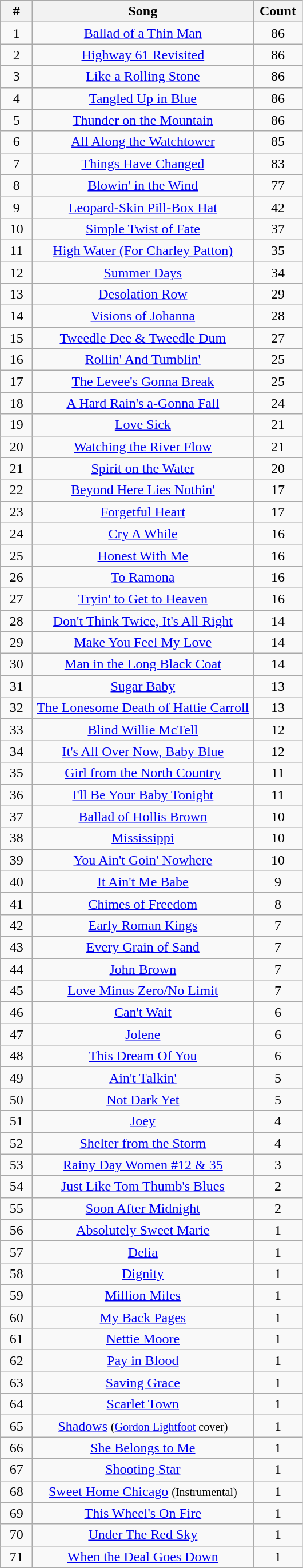<table class="wikitable" style="text-align:center;">
<tr>
<th width="30">#</th>
<th width="250">Song</th>
<th width="50">Count</th>
</tr>
<tr>
<td>1</td>
<td><a href='#'>Ballad of a Thin Man</a></td>
<td>86</td>
</tr>
<tr>
<td>2</td>
<td><a href='#'>Highway 61 Revisited</a></td>
<td>86</td>
</tr>
<tr>
<td>3</td>
<td><a href='#'>Like a Rolling Stone</a></td>
<td>86</td>
</tr>
<tr>
<td>4</td>
<td><a href='#'>Tangled Up in Blue</a></td>
<td>86</td>
</tr>
<tr>
<td>5</td>
<td><a href='#'>Thunder on the Mountain</a></td>
<td>86</td>
</tr>
<tr>
<td>6</td>
<td><a href='#'>All Along the Watchtower</a></td>
<td>85</td>
</tr>
<tr>
<td>7</td>
<td><a href='#'>Things Have Changed</a></td>
<td>83</td>
</tr>
<tr>
<td>8</td>
<td><a href='#'>Blowin' in the Wind</a></td>
<td>77</td>
</tr>
<tr>
<td>9</td>
<td><a href='#'>Leopard-Skin Pill-Box Hat</a></td>
<td>42</td>
</tr>
<tr>
<td>10</td>
<td><a href='#'>Simple Twist of Fate</a></td>
<td>37</td>
</tr>
<tr>
<td>11</td>
<td><a href='#'>High Water (For Charley Patton)</a></td>
<td>35</td>
</tr>
<tr>
<td>12</td>
<td><a href='#'>Summer Days</a></td>
<td>34</td>
</tr>
<tr>
<td>13</td>
<td><a href='#'>Desolation Row</a></td>
<td>29</td>
</tr>
<tr>
<td>14</td>
<td><a href='#'>Visions of Johanna</a></td>
<td>28</td>
</tr>
<tr>
<td>15</td>
<td><a href='#'>Tweedle Dee & Tweedle Dum</a></td>
<td>27</td>
</tr>
<tr>
<td>16</td>
<td><a href='#'>Rollin' And Tumblin'</a></td>
<td>25</td>
</tr>
<tr>
<td>17</td>
<td><a href='#'>The Levee's Gonna Break</a></td>
<td>25</td>
</tr>
<tr>
<td>18</td>
<td><a href='#'>A Hard Rain's a-Gonna Fall</a></td>
<td>24</td>
</tr>
<tr>
<td>19</td>
<td><a href='#'>Love Sick</a></td>
<td>21</td>
</tr>
<tr>
<td>20</td>
<td><a href='#'>Watching the River Flow</a></td>
<td>21</td>
</tr>
<tr>
<td>21</td>
<td><a href='#'>Spirit on the Water</a></td>
<td>20</td>
</tr>
<tr>
<td>22</td>
<td><a href='#'>Beyond Here Lies Nothin'</a></td>
<td>17</td>
</tr>
<tr>
<td>23</td>
<td><a href='#'>Forgetful Heart</a></td>
<td>17</td>
</tr>
<tr>
<td>24</td>
<td><a href='#'>Cry A While</a></td>
<td>16</td>
</tr>
<tr>
<td>25</td>
<td><a href='#'>Honest With Me</a></td>
<td>16</td>
</tr>
<tr>
<td>26</td>
<td><a href='#'>To Ramona</a></td>
<td>16</td>
</tr>
<tr>
<td>27</td>
<td><a href='#'>Tryin' to Get to Heaven</a></td>
<td>16</td>
</tr>
<tr>
<td>28</td>
<td><a href='#'>Don't Think Twice, It's All Right</a></td>
<td>14</td>
</tr>
<tr>
<td>29</td>
<td><a href='#'>Make You Feel My Love</a></td>
<td>14</td>
</tr>
<tr>
<td>30</td>
<td><a href='#'>Man in the Long Black Coat</a></td>
<td>14</td>
</tr>
<tr>
<td>31</td>
<td><a href='#'>Sugar Baby</a></td>
<td>13</td>
</tr>
<tr>
<td>32</td>
<td><a href='#'>The Lonesome Death of Hattie Carroll</a></td>
<td>13</td>
</tr>
<tr>
<td>33</td>
<td><a href='#'>Blind Willie McTell</a></td>
<td>12</td>
</tr>
<tr>
<td>34</td>
<td><a href='#'>It's All Over Now, Baby Blue</a></td>
<td>12</td>
</tr>
<tr>
<td>35</td>
<td><a href='#'>Girl from the North Country</a></td>
<td>11</td>
</tr>
<tr>
<td>36</td>
<td><a href='#'>I'll Be Your Baby Tonight</a></td>
<td>11</td>
</tr>
<tr>
<td>37</td>
<td><a href='#'>Ballad of Hollis Brown</a></td>
<td>10</td>
</tr>
<tr>
<td>38</td>
<td><a href='#'>Mississippi</a></td>
<td>10</td>
</tr>
<tr>
<td>39</td>
<td><a href='#'>You Ain't Goin' Nowhere</a></td>
<td>10</td>
</tr>
<tr>
<td>40</td>
<td><a href='#'>It Ain't Me Babe</a></td>
<td>9</td>
</tr>
<tr>
<td>41</td>
<td><a href='#'>Chimes of Freedom</a></td>
<td>8</td>
</tr>
<tr>
<td>42</td>
<td><a href='#'>Early Roman Kings</a></td>
<td>7</td>
</tr>
<tr>
<td>43</td>
<td><a href='#'>Every Grain of Sand</a></td>
<td>7</td>
</tr>
<tr>
<td>44</td>
<td><a href='#'>John Brown</a></td>
<td>7</td>
</tr>
<tr>
<td>45</td>
<td><a href='#'>Love Minus Zero/No Limit</a></td>
<td>7</td>
</tr>
<tr>
<td>46</td>
<td><a href='#'>Can't Wait</a></td>
<td>6</td>
</tr>
<tr>
<td>47</td>
<td><a href='#'>Jolene</a></td>
<td>6</td>
</tr>
<tr>
<td>48</td>
<td><a href='#'>This Dream Of You</a></td>
<td>6</td>
</tr>
<tr>
<td>49</td>
<td><a href='#'>Ain't Talkin'</a></td>
<td>5</td>
</tr>
<tr>
<td>50</td>
<td><a href='#'>Not Dark Yet</a></td>
<td>5</td>
</tr>
<tr>
<td>51</td>
<td><a href='#'>Joey</a></td>
<td>4</td>
</tr>
<tr>
<td>52</td>
<td><a href='#'>Shelter from the Storm</a></td>
<td>4</td>
</tr>
<tr>
<td>53</td>
<td><a href='#'>Rainy Day Women #12 & 35</a></td>
<td>3</td>
</tr>
<tr>
<td>54</td>
<td><a href='#'>Just Like Tom Thumb's Blues</a></td>
<td>2</td>
</tr>
<tr>
<td>55</td>
<td><a href='#'>Soon After Midnight</a></td>
<td>2</td>
</tr>
<tr>
<td>56</td>
<td><a href='#'>Absolutely Sweet Marie</a></td>
<td>1</td>
</tr>
<tr>
<td>57</td>
<td><a href='#'>Delia</a></td>
<td>1</td>
</tr>
<tr>
<td>58</td>
<td><a href='#'>Dignity</a></td>
<td>1</td>
</tr>
<tr>
<td>59</td>
<td><a href='#'>Million Miles</a></td>
<td>1</td>
</tr>
<tr>
<td>60</td>
<td><a href='#'>My Back Pages</a></td>
<td>1</td>
</tr>
<tr>
<td>61</td>
<td><a href='#'>Nettie Moore</a></td>
<td>1</td>
</tr>
<tr>
<td>62</td>
<td><a href='#'>Pay in Blood</a></td>
<td>1</td>
</tr>
<tr>
<td>63</td>
<td><a href='#'>Saving Grace</a></td>
<td>1</td>
</tr>
<tr>
<td>64</td>
<td><a href='#'>Scarlet Town</a></td>
<td>1</td>
</tr>
<tr>
<td>65</td>
<td><a href='#'>Shadows</a> <small>(<a href='#'>Gordon Lightfoot</a> cover)</small></td>
<td>1</td>
</tr>
<tr>
<td>66</td>
<td><a href='#'>She Belongs to Me</a></td>
<td>1</td>
</tr>
<tr>
<td>67</td>
<td><a href='#'>Shooting Star</a></td>
<td>1</td>
</tr>
<tr>
<td>68</td>
<td><a href='#'>Sweet Home Chicago</a> <small>(Instrumental)</small></td>
<td>1</td>
</tr>
<tr>
<td>69</td>
<td><a href='#'>This Wheel's On Fire</a></td>
<td>1</td>
</tr>
<tr>
<td>70</td>
<td><a href='#'>Under The Red Sky</a></td>
<td>1</td>
</tr>
<tr>
<td>71</td>
<td><a href='#'>When the Deal Goes Down</a></td>
<td>1</td>
</tr>
<tr>
</tr>
</table>
